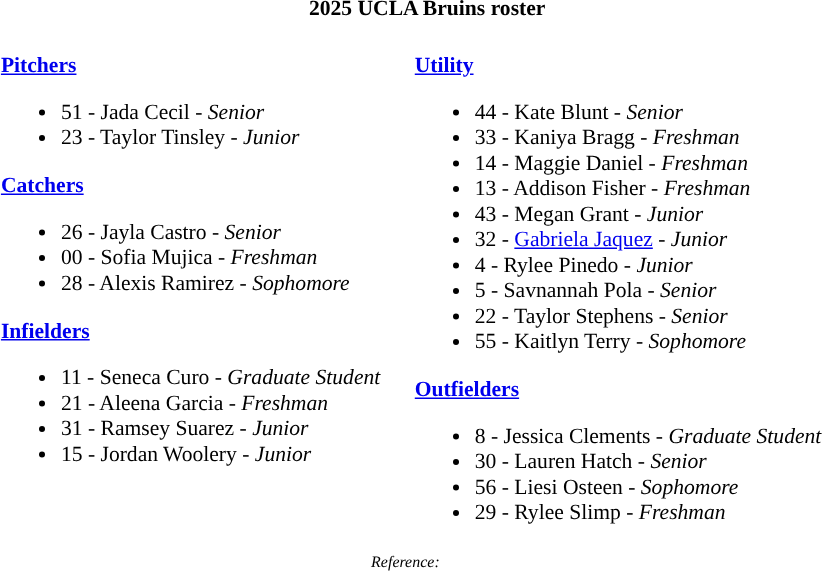<table class="toccolours" style="border-collapse; font-size:90%;">
<tr>
<th colspan=9>2025 UCLA Bruins roster</th>
</tr>
<tr>
<td width="03"> </td>
<td valign="top"><br><strong><a href='#'>Pitchers</a></strong><ul><li>51 - Jada Cecil - <em>Senior</em></li><li>23 - Taylor Tinsley - <em>Junior</em></li></ul><strong><a href='#'>Catchers</a></strong><ul><li>26 - Jayla Castro - <em>Senior</em></li><li>00 - Sofia Mujica - <em>Freshman</em></li><li>28 - Alexis Ramirez - <em> Sophomore</em></li></ul><strong><a href='#'>Infielders</a></strong><ul><li>11 - Seneca Curo - <em>Graduate Student</em></li><li>21 - Aleena Garcia - <em>Freshman</em></li><li>31 - Ramsey Suarez - <em>Junior</em></li><li>15 - Jordan Woolery - <em>Junior</em></li></ul></td>
<td width="15"> </td>
<td valign="top"><br><strong><a href='#'>Utility</a></strong><ul><li>44 - Kate Blunt - <em>Senior</em></li><li>33 - Kaniya Bragg - <em>Freshman</em></li><li>14 - Maggie Daniel - <em>Freshman</em></li><li>13 - Addison Fisher - <em>Freshman</em></li><li>43 - Megan Grant - <em>Junior</em></li><li>32 - <a href='#'>Gabriela Jaquez</a> - <em>Junior</em></li><li>4 - Rylee Pinedo - <em>Junior</em></li><li>5 - Savnannah Pola - <em>Senior</em></li><li>22 - Taylor Stephens - <em>Senior</em></li><li>55 - Kaitlyn Terry - <em>Sophomore</em></li></ul><strong><a href='#'>Outfielders</a></strong><ul><li>8 - Jessica Clements - <em>Graduate Student</em></li><li>30 - Lauren Hatch - <em>Senior</em></li><li>56 - Liesi Osteen - <em>Sophomore</em></li><li>29 - Rylee Slimp - <em>Freshman</em></li></ul></td>
<td width="25"> </td>
</tr>
<tr>
<td colspan="4"  style="font-size:8pt; text-align:center;"><em>Reference:</em></td>
</tr>
</table>
